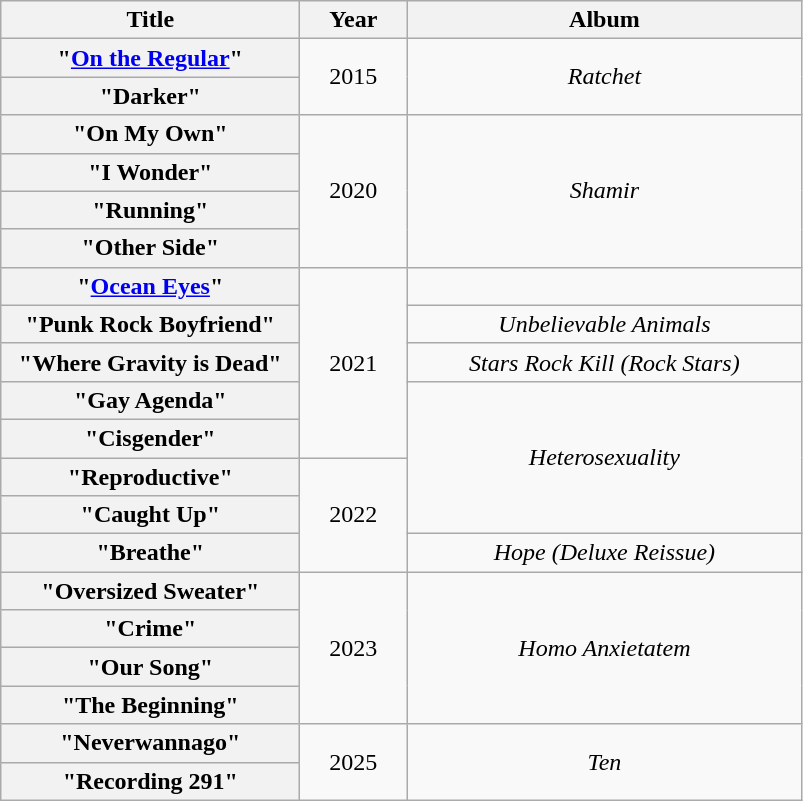<table class="wikitable plainrowheaders" style="text-align:center;" border="1">
<tr>
<th scope="col" style="width:12em;">Title</th>
<th scope="col" style="width:4em;">Year</th>
<th scope="col" style="width:16em;">Album</th>
</tr>
<tr>
<th scope="row">"<a href='#'>On the Regular</a>"</th>
<td rowspan="2">2015</td>
<td rowspan="2"><em>Ratchet</em></td>
</tr>
<tr>
<th scope="row">"Darker"</th>
</tr>
<tr>
<th scope="row">"On My Own"</th>
<td rowspan="4">2020</td>
<td rowspan="4"><em>Shamir</em></td>
</tr>
<tr>
<th scope="row">"I Wonder"</th>
</tr>
<tr>
<th scope="row">"Running"</th>
</tr>
<tr>
<th scope="row">"Other Side"</th>
</tr>
<tr>
<th scope="row">"<a href='#'>Ocean Eyes</a>"</th>
<td rowspan="5">2021</td>
<td></td>
</tr>
<tr>
<th scope="row">"Punk Rock Boyfriend"<br></th>
<td><em>Unbelievable Animals</em></td>
</tr>
<tr>
<th scope="row">"Where Gravity is Dead"</th>
<td><em>Stars Rock Kill (Rock Stars)</em></td>
</tr>
<tr>
<th scope="row">"Gay Agenda"</th>
<td rowspan="4"><em>Heterosexuality</em></td>
</tr>
<tr>
<th scope="row">"Cisgender"</th>
</tr>
<tr>
<th scope="row">"Reproductive"</th>
<td rowspan="3">2022</td>
</tr>
<tr>
<th scope="row">"Caught Up"</th>
</tr>
<tr>
<th scope="row">"Breathe"</th>
<td><em>Hope (Deluxe Reissue)</em></td>
</tr>
<tr>
<th scope="row">"Oversized Sweater"</th>
<td rowspan="4">2023</td>
<td rowspan="4"><em>Homo Anxietatem</em></td>
</tr>
<tr>
<th scope="row">"Crime"</th>
</tr>
<tr>
<th scope="row">"Our Song"</th>
</tr>
<tr>
<th scope="row">"The Beginning"</th>
</tr>
<tr>
<th scope="row">"Neverwannago"</th>
<td rowspan="2">2025</td>
<td rowspan="2"><em>Ten</em></td>
</tr>
<tr>
<th scope="row">"Recording 291"</th>
</tr>
</table>
